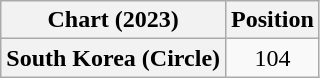<table class="wikitable plainrowheaders" style="text-align:center">
<tr>
<th scope="col">Chart (2023)</th>
<th scope="col">Position</th>
</tr>
<tr>
<th scope="row">South Korea (Circle)</th>
<td>104</td>
</tr>
</table>
